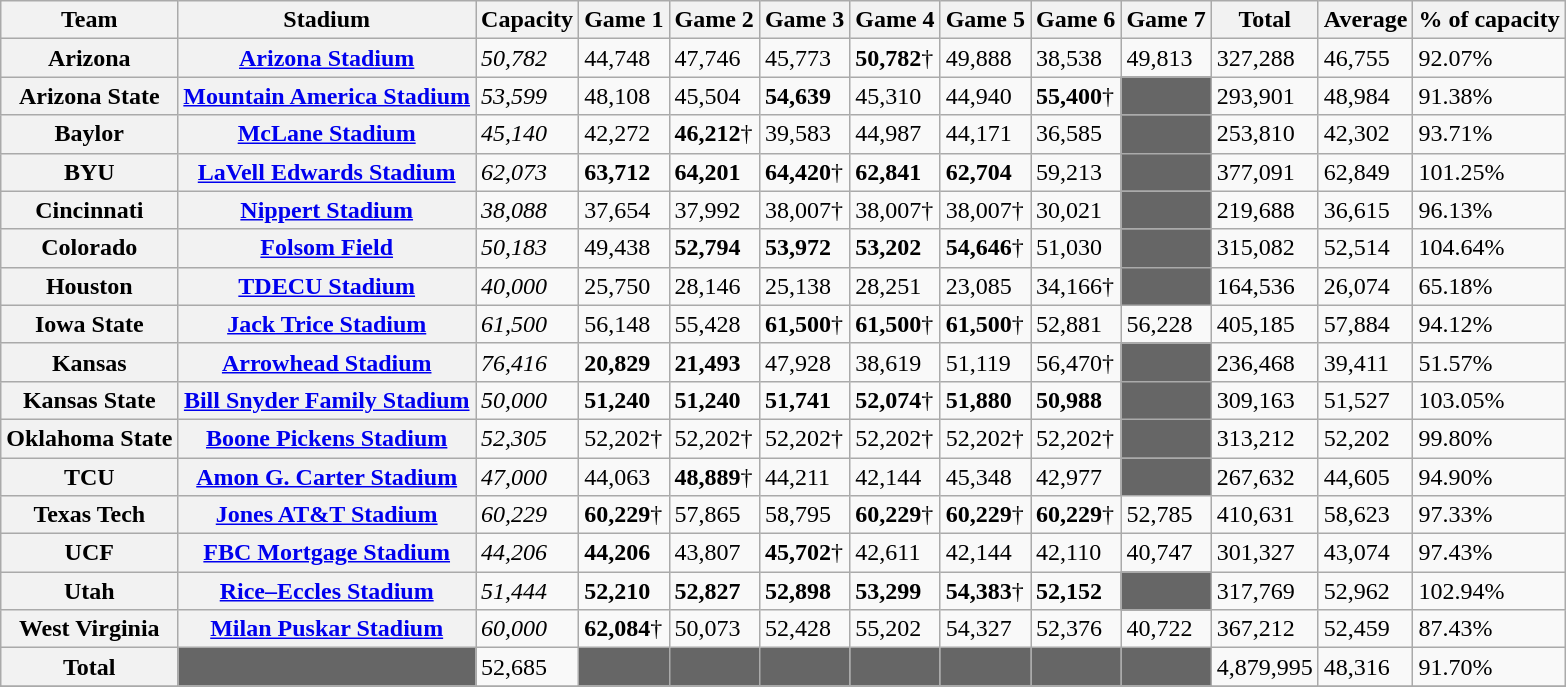<table class="wikitable sortable">
<tr>
<th>Team</th>
<th>Stadium</th>
<th>Capacity</th>
<th>Game 1</th>
<th>Game 2</th>
<th>Game 3</th>
<th>Game 4</th>
<th>Game 5</th>
<th>Game 6</th>
<th>Game 7</th>
<th>Total</th>
<th>Average</th>
<th>% of capacity</th>
</tr>
<tr>
<th><strong>Arizona</strong></th>
<th><a href='#'>Arizona Stadium</a></th>
<td><em>50,782</em></td>
<td>44,748</td>
<td>47,746</td>
<td>45,773</td>
<td><strong>50,782</strong>†</td>
<td>49,888</td>
<td>38,538</td>
<td>49,813</td>
<td>327,288</td>
<td>46,755</td>
<td>92.07%</td>
</tr>
<tr>
<th><strong>Arizona State</strong></th>
<th><a href='#'>Mountain America Stadium</a></th>
<td><em>53,599</em></td>
<td>48,108</td>
<td>45,504</td>
<td><strong>54,639</strong></td>
<td>45,310</td>
<td>44,940</td>
<td><strong>55,400</strong>†</td>
<td style="background:#666666;"></td>
<td>293,901</td>
<td>48,984</td>
<td>91.38%</td>
</tr>
<tr>
<th><strong>Baylor</strong></th>
<th><a href='#'>McLane Stadium</a></th>
<td><em>45,140</em></td>
<td>42,272</td>
<td><strong>46,212</strong>†</td>
<td>39,583</td>
<td>44,987</td>
<td>44,171</td>
<td>36,585</td>
<td style="background:#666666;"></td>
<td>253,810</td>
<td>42,302</td>
<td>93.71%</td>
</tr>
<tr>
<th><strong>BYU</strong></th>
<th><a href='#'>LaVell Edwards Stadium</a></th>
<td><em>62,073</em></td>
<td><strong>63,712</strong></td>
<td><strong>64,201</strong></td>
<td><strong>64,420</strong>†</td>
<td><strong>62,841</strong></td>
<td><strong>62,704</strong></td>
<td>59,213</td>
<td style="background:#666666;"></td>
<td>377,091</td>
<td>62,849</td>
<td>101.25%</td>
</tr>
<tr>
<th><strong>Cincinnati</strong></th>
<th><a href='#'>Nippert Stadium</a></th>
<td><em>38,088</em></td>
<td>37,654</td>
<td>37,992</td>
<td>38,007†</td>
<td>38,007†</td>
<td>38,007†</td>
<td>30,021</td>
<td style="background:#666666;"></td>
<td>219,688</td>
<td>36,615</td>
<td>96.13%</td>
</tr>
<tr>
<th><strong>Colorado</strong></th>
<th><a href='#'>Folsom Field</a></th>
<td><em>50,183</em></td>
<td>49,438</td>
<td><strong>52,794</strong></td>
<td><strong>53,972</strong></td>
<td><strong>53,202</strong></td>
<td><strong>54,646</strong>†</td>
<td>51,030</td>
<td style="background:#666666;"></td>
<td>315,082</td>
<td>52,514</td>
<td>104.64%</td>
</tr>
<tr>
<th><strong>Houston</strong></th>
<th><a href='#'>TDECU Stadium</a></th>
<td><em>40,000</em></td>
<td>25,750</td>
<td>28,146</td>
<td>25,138</td>
<td>28,251</td>
<td>23,085</td>
<td>34,166†</td>
<td style="background:#666666;"></td>
<td>164,536</td>
<td>26,074</td>
<td>65.18%</td>
</tr>
<tr>
<th><strong>Iowa State</strong></th>
<th><a href='#'>Jack Trice Stadium</a></th>
<td><em>61,500</em></td>
<td>56,148</td>
<td>55,428</td>
<td><strong>61,500</strong>†</td>
<td><strong>61,500</strong>†</td>
<td><strong>61,500</strong>†</td>
<td>52,881</td>
<td>56,228</td>
<td>405,185</td>
<td>57,884</td>
<td>94.12%</td>
</tr>
<tr>
<th><strong>Kansas</strong></th>
<th><a href='#'>Arrowhead Stadium</a></th>
<td><em>76,416</em></td>
<td><strong>20,829</strong></td>
<td><strong>21,493</strong></td>
<td>47,928</td>
<td>38,619</td>
<td>51,119</td>
<td>56,470†</td>
<td style="background:#666666;"></td>
<td>236,468</td>
<td>39,411</td>
<td>51.57%</td>
</tr>
<tr>
<th><strong>Kansas State</strong></th>
<th><a href='#'>Bill Snyder Family Stadium</a></th>
<td><em>50,000</em></td>
<td><strong>51,240</strong></td>
<td><strong>51,240</strong></td>
<td><strong>51,741</strong></td>
<td><strong>52,074</strong>†</td>
<td><strong>51,880</strong></td>
<td><strong>50,988</strong></td>
<td style="background:#666666;"></td>
<td>309,163</td>
<td>51,527</td>
<td>103.05%</td>
</tr>
<tr>
<th><strong>Oklahoma State</strong></th>
<th><a href='#'>Boone Pickens Stadium</a></th>
<td><em>52,305</em></td>
<td>52,202†</td>
<td>52,202†</td>
<td>52,202†</td>
<td>52,202†</td>
<td>52,202†</td>
<td>52,202†</td>
<td style="background:#666666;"></td>
<td>313,212</td>
<td>52,202</td>
<td>99.80%</td>
</tr>
<tr>
<th><strong>TCU</strong></th>
<th><a href='#'>Amon G. Carter Stadium</a></th>
<td><em>47,000</em></td>
<td>44,063</td>
<td><strong>48,889</strong>†</td>
<td>44,211</td>
<td>42,144</td>
<td>45,348</td>
<td>42,977</td>
<td style="background:#666666;"></td>
<td>267,632</td>
<td>44,605</td>
<td>94.90%</td>
</tr>
<tr>
<th><strong>Texas Tech</strong></th>
<th><a href='#'>Jones AT&T Stadium</a></th>
<td><em>60,229</em></td>
<td><strong>60,229</strong>†</td>
<td>57,865</td>
<td>58,795</td>
<td><strong>60,229</strong>†</td>
<td><strong>60,229</strong>†</td>
<td><strong>60,229</strong>†</td>
<td>52,785</td>
<td>410,631</td>
<td>58,623</td>
<td>97.33%</td>
</tr>
<tr>
<th><strong>UCF</strong></th>
<th><a href='#'>FBC Mortgage Stadium</a></th>
<td><em>44,206</em></td>
<td><strong>44,206</strong></td>
<td>43,807</td>
<td><strong>45,702</strong>†</td>
<td>42,611</td>
<td>42,144</td>
<td>42,110</td>
<td>40,747</td>
<td>301,327</td>
<td>43,074</td>
<td>97.43%</td>
</tr>
<tr>
<th><strong>Utah</strong></th>
<th><a href='#'>Rice–Eccles Stadium</a></th>
<td><em>51,444</em></td>
<td><strong>52,210</strong></td>
<td><strong>52,827</strong></td>
<td><strong>52,898</strong></td>
<td><strong>53,299</strong></td>
<td><strong>54,383</strong>†</td>
<td><strong>52,152</strong></td>
<td style="background:#666666;"></td>
<td>317,769</td>
<td>52,962</td>
<td>102.94%</td>
</tr>
<tr>
<th><strong>West Virginia</strong></th>
<th><a href='#'>Milan Puskar Stadium</a></th>
<td><em>60,000</em></td>
<td><strong>62,084</strong>†</td>
<td>50,073</td>
<td>52,428</td>
<td>55,202</td>
<td>54,327</td>
<td>52,376</td>
<td>40,722</td>
<td>367,212</td>
<td>52,459</td>
<td>87.43%</td>
</tr>
<tr>
<th><strong>Total</strong></th>
<td style="background:#666666;"></td>
<td>52,685</td>
<td style="background:#666666;"></td>
<td style="background:#666666;"></td>
<td style="background:#666666;"></td>
<td style="background:#666666;"></td>
<td style="background:#666666;"></td>
<td style="background:#666666;"></td>
<td style="background:#666666;"></td>
<td>4,879,995</td>
<td>48,316</td>
<td>91.70%</td>
</tr>
<tr>
</tr>
</table>
